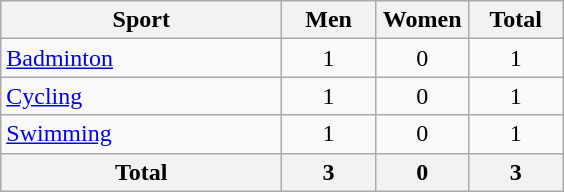<table class="wikitable sortable" style="text-align:center;">
<tr>
<th width=180>Sport</th>
<th width=55>Men</th>
<th width=55>Women</th>
<th width=55>Total</th>
</tr>
<tr>
<td align=left><a href='#'>Badminton</a></td>
<td>1</td>
<td>0</td>
<td>1</td>
</tr>
<tr>
<td align=left><a href='#'>Cycling</a></td>
<td>1</td>
<td>0</td>
<td>1</td>
</tr>
<tr>
<td align=left><a href='#'>Swimming</a></td>
<td>1</td>
<td>0</td>
<td>1</td>
</tr>
<tr>
<th>Total</th>
<th>3</th>
<th>0</th>
<th>3</th>
</tr>
</table>
